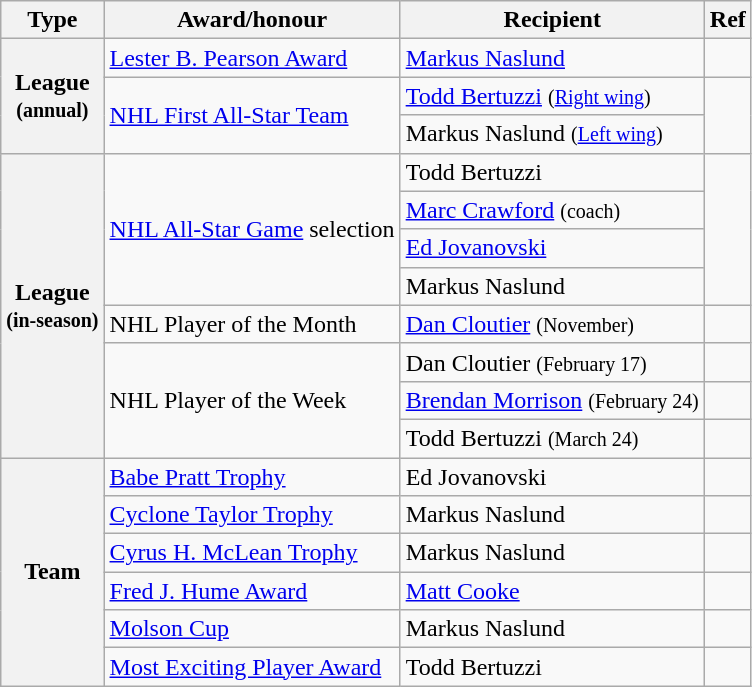<table class="wikitable">
<tr>
<th scope="col">Type</th>
<th scope="col">Award/honour</th>
<th scope="col">Recipient</th>
<th scope="col">Ref</th>
</tr>
<tr>
<th scope="row" rowspan="3">League<br><small>(annual)</small></th>
<td><a href='#'>Lester B. Pearson Award</a></td>
<td><a href='#'>Markus Naslund</a></td>
<td></td>
</tr>
<tr>
<td rowspan="2"><a href='#'>NHL First All-Star Team</a></td>
<td><a href='#'>Todd Bertuzzi</a> <small>(<a href='#'>Right wing</a>)</small></td>
<td rowspan="2"></td>
</tr>
<tr>
<td>Markus Naslund <small>(<a href='#'>Left wing</a>)</small></td>
</tr>
<tr>
<th scope="row" rowspan="8">League<br><small>(in-season)</small></th>
<td rowspan="4"><a href='#'>NHL All-Star Game</a> selection</td>
<td>Todd Bertuzzi</td>
<td rowspan="4"></td>
</tr>
<tr>
<td><a href='#'>Marc Crawford</a> <small>(coach)</small></td>
</tr>
<tr>
<td><a href='#'>Ed Jovanovski</a></td>
</tr>
<tr>
<td>Markus Naslund</td>
</tr>
<tr>
<td>NHL Player of the Month</td>
<td><a href='#'>Dan Cloutier</a> <small>(November)</small></td>
<td></td>
</tr>
<tr>
<td rowspan="3">NHL Player of the Week</td>
<td>Dan Cloutier <small>(February 17)</small></td>
<td></td>
</tr>
<tr>
<td><a href='#'>Brendan Morrison</a> <small>(February 24)</small></td>
<td></td>
</tr>
<tr>
<td>Todd Bertuzzi <small>(March 24)</small></td>
<td></td>
</tr>
<tr>
<th scope="row" rowspan="6">Team</th>
<td><a href='#'>Babe Pratt Trophy</a></td>
<td>Ed Jovanovski</td>
<td></td>
</tr>
<tr>
<td><a href='#'>Cyclone Taylor Trophy</a></td>
<td>Markus Naslund</td>
<td></td>
</tr>
<tr>
<td><a href='#'>Cyrus H. McLean Trophy</a></td>
<td>Markus Naslund</td>
<td></td>
</tr>
<tr>
<td><a href='#'>Fred J. Hume Award</a></td>
<td><a href='#'>Matt Cooke</a></td>
<td></td>
</tr>
<tr>
<td><a href='#'>Molson Cup</a></td>
<td>Markus Naslund</td>
<td></td>
</tr>
<tr>
<td><a href='#'>Most Exciting Player Award</a></td>
<td>Todd Bertuzzi</td>
<td></td>
</tr>
</table>
